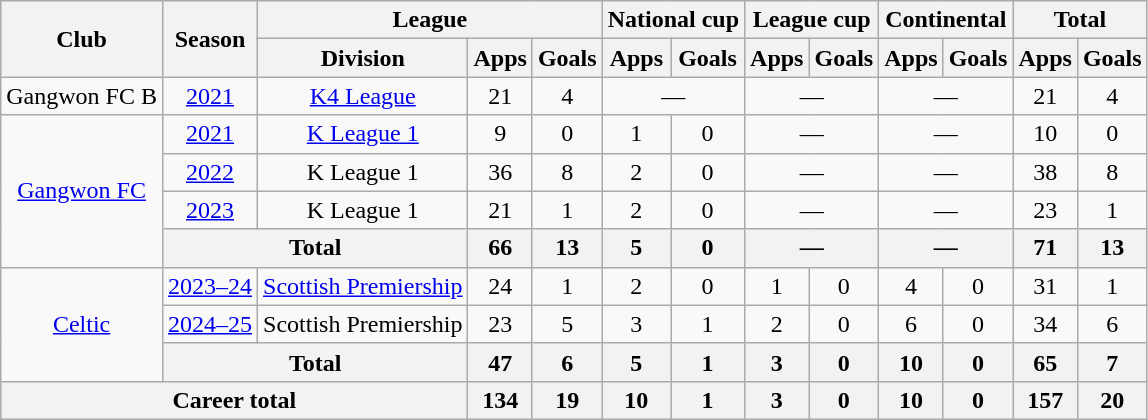<table class="wikitable" style="text-align:center">
<tr>
<th rowspan="2">Club</th>
<th rowspan="2">Season</th>
<th colspan="3">League</th>
<th colspan="2">National cup</th>
<th colspan="2">League cup</th>
<th colspan="2">Continental</th>
<th colspan="2">Total</th>
</tr>
<tr>
<th>Division</th>
<th>Apps</th>
<th>Goals</th>
<th>Apps</th>
<th>Goals</th>
<th>Apps</th>
<th>Goals</th>
<th>Apps</th>
<th>Goals</th>
<th>Apps</th>
<th>Goals</th>
</tr>
<tr>
<td>Gangwon FC B</td>
<td><a href='#'>2021</a></td>
<td><a href='#'>K4 League</a></td>
<td>21</td>
<td>4</td>
<td colspan="2">—</td>
<td colspan="2">—</td>
<td colspan="2">—</td>
<td>21</td>
<td>4</td>
</tr>
<tr>
<td rowspan="4"><a href='#'>Gangwon FC</a></td>
<td><a href='#'>2021</a></td>
<td><a href='#'>K League 1</a></td>
<td>9</td>
<td>0</td>
<td>1</td>
<td>0</td>
<td colspan="2">—</td>
<td colspan="2">—</td>
<td>10</td>
<td>0</td>
</tr>
<tr>
<td><a href='#'>2022</a></td>
<td>K League 1</td>
<td>36</td>
<td>8</td>
<td>2</td>
<td>0</td>
<td colspan="2">—</td>
<td colspan="2">—</td>
<td>38</td>
<td>8</td>
</tr>
<tr>
<td><a href='#'>2023</a></td>
<td>K League 1</td>
<td>21</td>
<td>1</td>
<td>2</td>
<td>0</td>
<td colspan="2">—</td>
<td colspan="2">—</td>
<td>23</td>
<td>1</td>
</tr>
<tr>
<th colspan="2">Total</th>
<th>66</th>
<th>13</th>
<th>5</th>
<th>0</th>
<th colspan="2">—</th>
<th colspan="2">—</th>
<th>71</th>
<th>13</th>
</tr>
<tr>
<td rowspan="3"><a href='#'>Celtic</a></td>
<td><a href='#'>2023–24</a></td>
<td><a href='#'>Scottish Premiership</a></td>
<td>24</td>
<td>1</td>
<td>2</td>
<td>0</td>
<td>1</td>
<td>0</td>
<td>4</td>
<td>0</td>
<td>31</td>
<td>1</td>
</tr>
<tr>
<td><a href='#'>2024–25</a></td>
<td>Scottish Premiership</td>
<td>23</td>
<td>5</td>
<td>3</td>
<td>1</td>
<td>2</td>
<td>0</td>
<td>6</td>
<td>0</td>
<td>34</td>
<td>6</td>
</tr>
<tr>
<th colspan="2">Total</th>
<th>47</th>
<th>6</th>
<th>5</th>
<th>1</th>
<th>3</th>
<th>0</th>
<th>10</th>
<th>0</th>
<th>65</th>
<th>7</th>
</tr>
<tr>
<th colspan="3">Career total</th>
<th>134</th>
<th>19</th>
<th>10</th>
<th>1</th>
<th>3</th>
<th>0</th>
<th>10</th>
<th>0</th>
<th>157</th>
<th>20</th>
</tr>
</table>
